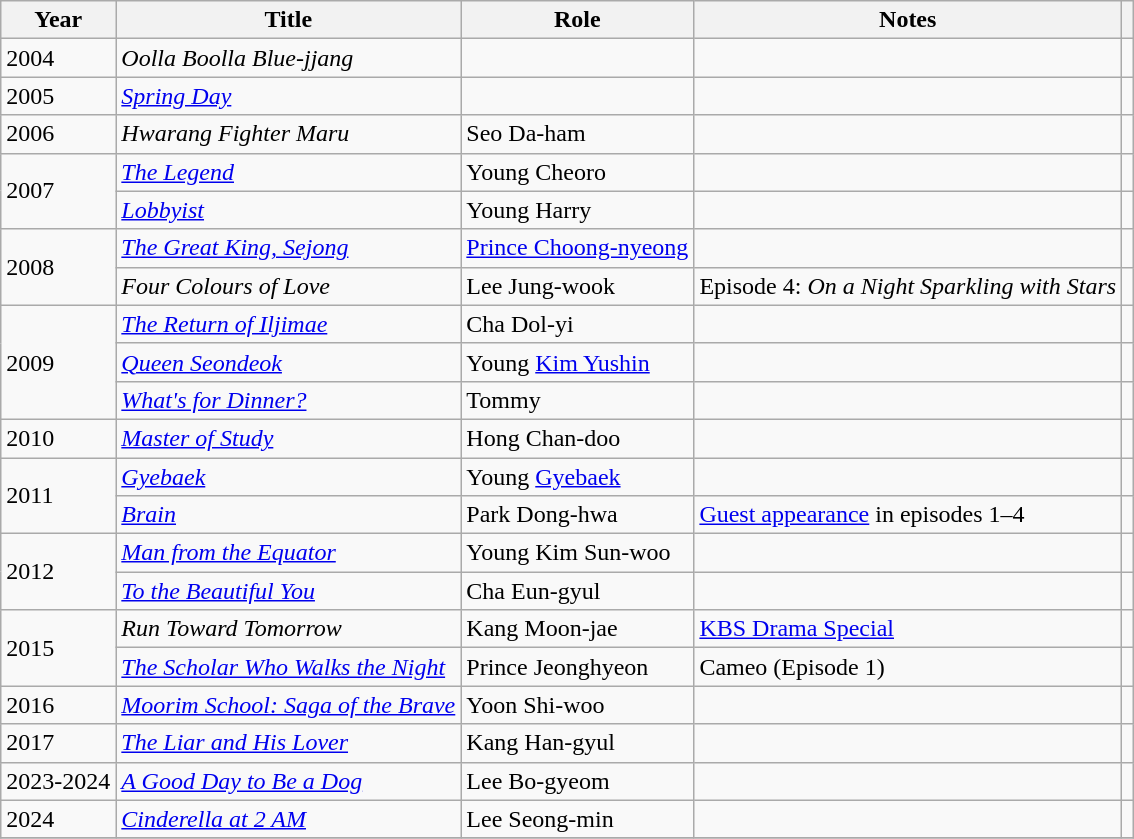<table class="wikitable sortable">
<tr>
<th>Year</th>
<th>Title</th>
<th>Role</th>
<th>Notes</th>
<th class="unsortable"></th>
</tr>
<tr>
<td>2004</td>
<td><em>Oolla Boolla Blue-jjang</em></td>
<td></td>
<td></td>
<td></td>
</tr>
<tr>
<td>2005</td>
<td><em><a href='#'>Spring Day</a></em></td>
<td></td>
<td></td>
<td></td>
</tr>
<tr>
<td>2006</td>
<td><em>Hwarang Fighter Maru</em></td>
<td>Seo Da-ham</td>
<td></td>
<td></td>
</tr>
<tr>
<td rowspan=2>2007</td>
<td><em><a href='#'>The Legend</a></em></td>
<td>Young Cheoro</td>
<td></td>
<td></td>
</tr>
<tr>
<td><em><a href='#'>Lobbyist</a></em></td>
<td>Young Harry</td>
<td></td>
<td></td>
</tr>
<tr>
<td rowspan=2>2008</td>
<td><em><a href='#'>The Great King, Sejong</a></em></td>
<td><a href='#'>Prince Choong-nyeong</a></td>
<td></td>
<td></td>
</tr>
<tr>
<td><em>Four Colours of Love </em></td>
<td>Lee Jung-wook</td>
<td>Episode 4: <em>On a Night Sparkling with Stars</em></td>
<td></td>
</tr>
<tr>
<td rowspan=3>2009</td>
<td><em><a href='#'>The Return of Iljimae</a></em></td>
<td>Cha Dol-yi</td>
<td></td>
<td></td>
</tr>
<tr>
<td><em><a href='#'>Queen Seondeok</a></em></td>
<td>Young <a href='#'>Kim Yushin</a></td>
<td></td>
<td></td>
</tr>
<tr>
<td><em><a href='#'>What's for Dinner?</a></em></td>
<td>Tommy</td>
<td></td>
<td></td>
</tr>
<tr>
<td>2010</td>
<td><em><a href='#'>Master of Study</a></em></td>
<td>Hong Chan-doo</td>
<td></td>
<td></td>
</tr>
<tr>
<td rowspan=2>2011</td>
<td><em><a href='#'>Gyebaek</a></em></td>
<td>Young <a href='#'>Gyebaek</a></td>
<td></td>
<td></td>
</tr>
<tr>
<td><em><a href='#'>Brain</a></em></td>
<td>Park Dong-hwa</td>
<td><a href='#'>Guest appearance</a> in episodes 1–4</td>
<td></td>
</tr>
<tr>
<td rowspan=2>2012</td>
<td><em><a href='#'>Man from the Equator</a></em></td>
<td>Young Kim Sun-woo</td>
<td></td>
<td></td>
</tr>
<tr>
<td><em><a href='#'>To the Beautiful You</a></em></td>
<td>Cha Eun-gyul</td>
<td></td>
<td></td>
</tr>
<tr>
<td rowspan=2>2015</td>
<td><em>Run Toward Tomorrow</em></td>
<td>Kang Moon-jae</td>
<td><a href='#'>KBS Drama Special</a></td>
<td></td>
</tr>
<tr>
<td><em><a href='#'>The Scholar Who Walks the Night</a></em></td>
<td>Prince Jeonghyeon</td>
<td>Cameo (Episode 1)</td>
<td></td>
</tr>
<tr>
<td rowspan=1>2016</td>
<td><em><a href='#'>Moorim School: Saga of the Brave</a></em></td>
<td>Yoon Shi-woo</td>
<td></td>
<td></td>
</tr>
<tr>
<td>2017</td>
<td><em><a href='#'>The Liar and His Lover</a></em></td>
<td>Kang Han-gyul</td>
<td></td>
<td></td>
</tr>
<tr>
<td>2023-2024</td>
<td><em><a href='#'>A Good Day to Be a Dog</a></em></td>
<td>Lee Bo-gyeom</td>
<td></td>
<td></td>
</tr>
<tr>
<td>2024</td>
<td><em><a href='#'>Cinderella at 2 AM</a></em></td>
<td>Lee Seong-min</td>
<td></td>
<td></td>
</tr>
<tr>
</tr>
</table>
